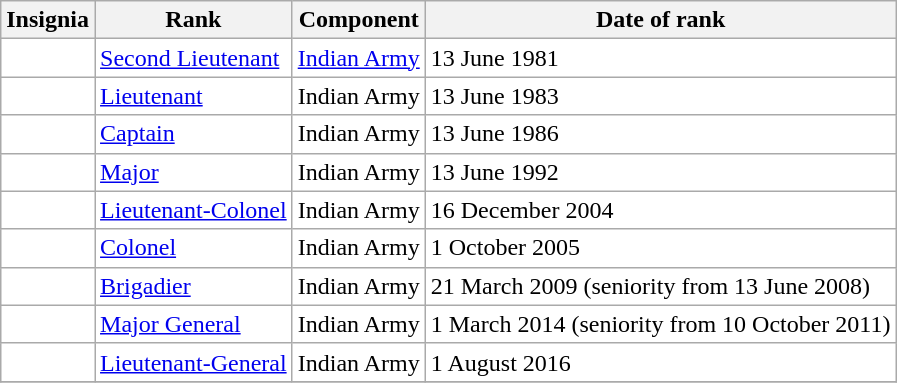<table class="wikitable" style="background:white">
<tr>
<th>Insignia</th>
<th>Rank</th>
<th>Component</th>
<th>Date of rank</th>
</tr>
<tr>
<td align="center"></td>
<td><a href='#'>Second Lieutenant</a></td>
<td><a href='#'>Indian Army</a></td>
<td>13 June 1981</td>
</tr>
<tr>
<td align="center"></td>
<td><a href='#'>Lieutenant</a></td>
<td>Indian Army</td>
<td>13 June 1983</td>
</tr>
<tr>
<td align="center"></td>
<td><a href='#'>Captain</a></td>
<td>Indian Army</td>
<td>13 June 1986</td>
</tr>
<tr>
<td align="center"></td>
<td><a href='#'>Major</a></td>
<td>Indian Army</td>
<td>13 June 1992</td>
</tr>
<tr>
<td align="center"></td>
<td><a href='#'>Lieutenant-Colonel</a></td>
<td>Indian Army</td>
<td>16 December 2004</td>
</tr>
<tr>
<td align="center"></td>
<td><a href='#'>Colonel</a></td>
<td>Indian Army</td>
<td>1 October 2005</td>
</tr>
<tr>
<td align="center"></td>
<td><a href='#'>Brigadier</a></td>
<td>Indian Army</td>
<td>21 March 2009 (seniority from 13 June 2008)</td>
</tr>
<tr>
<td align="center"></td>
<td><a href='#'>Major General</a></td>
<td>Indian Army</td>
<td>1 March 2014 (seniority from 10 October 2011)</td>
</tr>
<tr>
<td align="center"></td>
<td><a href='#'>Lieutenant-General</a></td>
<td>Indian Army</td>
<td>1 August 2016</td>
</tr>
<tr>
</tr>
</table>
